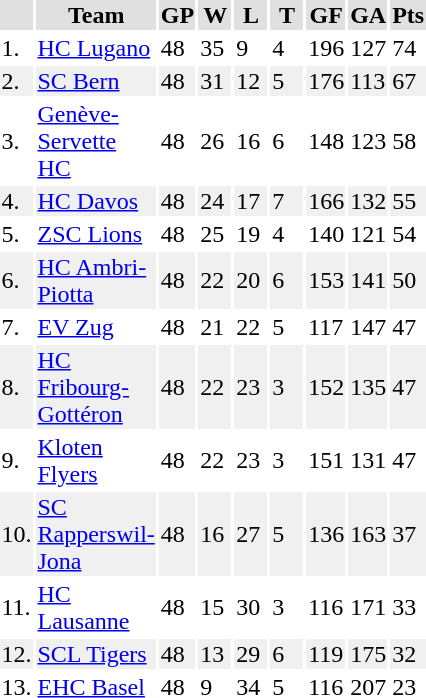<table>
<tr>
<th colspan=2></th>
</tr>
<tr bgcolor="#e0e0e0">
<th width=10></th>
<th width=70>Team</th>
<th width=20>GP</th>
<th width=20>W</th>
<th width=20>L</th>
<th width=20>T</th>
<th width=20>GF</th>
<th width=20>GA</th>
<th width=20>Pts</th>
</tr>
<tr>
<td>1.</td>
<td><a href='#'>HC Lugano</a></td>
<td>48</td>
<td>35</td>
<td>9</td>
<td>4</td>
<td>196</td>
<td>127</td>
<td>74</td>
</tr>
<tr bgcolor="#f0f0f0">
<td>2.</td>
<td><a href='#'>SC Bern</a></td>
<td>48</td>
<td>31</td>
<td>12</td>
<td>5</td>
<td>176</td>
<td>113</td>
<td>67</td>
</tr>
<tr>
<td>3.</td>
<td><a href='#'>Genève-Servette HC</a></td>
<td>48</td>
<td>26</td>
<td>16</td>
<td>6</td>
<td>148</td>
<td>123</td>
<td>58</td>
</tr>
<tr bgcolor="#f0f0f0">
<td>4.</td>
<td><a href='#'>HC Davos</a></td>
<td>48</td>
<td>24</td>
<td>17</td>
<td>7</td>
<td>166</td>
<td>132</td>
<td>55</td>
</tr>
<tr>
<td>5.</td>
<td><a href='#'>ZSC Lions</a></td>
<td>48</td>
<td>25</td>
<td>19</td>
<td>4</td>
<td>140</td>
<td>121</td>
<td>54</td>
</tr>
<tr bgcolor="#f0f0f0">
<td>6.</td>
<td><a href='#'>HC Ambri-Piotta</a></td>
<td>48</td>
<td>22</td>
<td>20</td>
<td>6</td>
<td>153</td>
<td>141</td>
<td>50</td>
</tr>
<tr>
<td>7.</td>
<td><a href='#'>EV Zug</a></td>
<td>48</td>
<td>21</td>
<td>22</td>
<td>5</td>
<td>117</td>
<td>147</td>
<td>47</td>
</tr>
<tr bgcolor="#f0f0f0">
<td>8.</td>
<td><a href='#'>HC Fribourg-Gottéron</a></td>
<td>48</td>
<td>22</td>
<td>23</td>
<td>3</td>
<td>152</td>
<td>135</td>
<td>47</td>
</tr>
<tr>
<td>9.</td>
<td><a href='#'>Kloten Flyers</a></td>
<td>48</td>
<td>22</td>
<td>23</td>
<td>3</td>
<td>151</td>
<td>131</td>
<td>47</td>
</tr>
<tr bgcolor="#f0f0f0">
<td>10.</td>
<td><a href='#'>SC Rapperswil-Jona</a></td>
<td>48</td>
<td>16</td>
<td>27</td>
<td>5</td>
<td>136</td>
<td>163</td>
<td>37</td>
</tr>
<tr>
<td>11.</td>
<td><a href='#'>HC Lausanne</a></td>
<td>48</td>
<td>15</td>
<td>30</td>
<td>3</td>
<td>116</td>
<td>171</td>
<td>33</td>
</tr>
<tr bgcolor="#f0f0f0">
<td>12.</td>
<td><a href='#'>SCL Tigers</a></td>
<td>48</td>
<td>13</td>
<td>29</td>
<td>6</td>
<td>119</td>
<td>175</td>
<td>32</td>
</tr>
<tr>
<td>13.</td>
<td><a href='#'>EHC Basel</a></td>
<td>48</td>
<td>9</td>
<td>34</td>
<td>5</td>
<td>116</td>
<td>207</td>
<td>23</td>
</tr>
</table>
